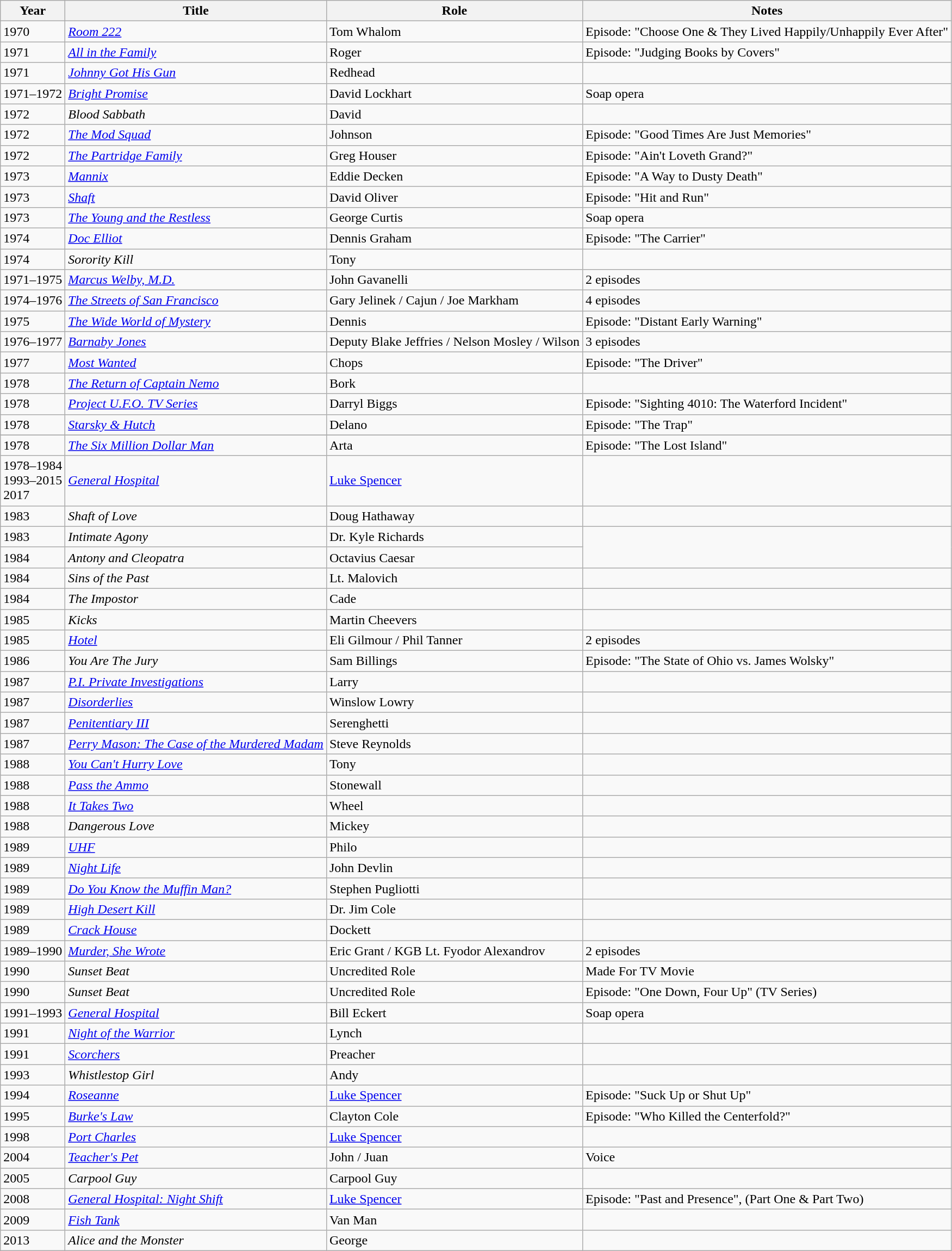<table class="wikitable sortable plainrowheaders">
<tr>
<th scope="col">Year</th>
<th scope="col">Title</th>
<th scope="col">Role</th>
<th scope="col">Notes</th>
</tr>
<tr>
<td>1970</td>
<td><em><a href='#'>Room 222</a></em></td>
<td>Tom Whalom</td>
<td>Episode: "Choose One & They Lived Happily/Unhappily Ever After"</td>
</tr>
<tr>
<td>1971</td>
<td><em><a href='#'>All in the Family</a></em></td>
<td>Roger</td>
<td>Episode: "Judging Books by Covers"</td>
</tr>
<tr>
<td>1971</td>
<td><em><a href='#'>Johnny Got His Gun</a></em></td>
<td>Redhead</td>
<td></td>
</tr>
<tr>
<td>1971–1972</td>
<td><em><a href='#'>Bright Promise</a></em></td>
<td>David Lockhart</td>
<td>Soap opera</td>
</tr>
<tr>
<td>1972</td>
<td><em>Blood Sabbath</em></td>
<td>David</td>
<td></td>
</tr>
<tr>
<td>1972</td>
<td><em><a href='#'>The Mod Squad</a></em></td>
<td>Johnson</td>
<td>Episode: "Good Times Are Just Memories"</td>
</tr>
<tr>
<td>1972</td>
<td><em><a href='#'>The Partridge Family</a></em></td>
<td>Greg Houser</td>
<td>Episode: "Ain't Loveth Grand?"</td>
</tr>
<tr>
<td>1973</td>
<td><em><a href='#'>Mannix</a></em></td>
<td>Eddie Decken</td>
<td>Episode: "A Way to Dusty Death"</td>
</tr>
<tr>
<td>1973</td>
<td><em><a href='#'>Shaft</a></em></td>
<td>David Oliver</td>
<td>Episode: "Hit and Run"</td>
</tr>
<tr>
<td>1973</td>
<td><em><a href='#'>The Young and the Restless</a></em></td>
<td>George Curtis</td>
<td>Soap opera</td>
</tr>
<tr>
<td>1974</td>
<td><em><a href='#'>Doc Elliot</a></em></td>
<td>Dennis Graham</td>
<td>Episode: "The Carrier"</td>
</tr>
<tr>
<td>1974</td>
<td><em>Sorority Kill</em></td>
<td>Tony</td>
<td></td>
</tr>
<tr>
<td>1971–1975</td>
<td><em><a href='#'>Marcus Welby, M.D.</a></em></td>
<td>John Gavanelli</td>
<td>2 episodes</td>
</tr>
<tr>
<td>1974–1976</td>
<td><em><a href='#'>The Streets of San Francisco</a></em></td>
<td>Gary Jelinek / Cajun / Joe Markham</td>
<td>4 episodes</td>
</tr>
<tr>
<td>1975</td>
<td><em><a href='#'>The Wide World of Mystery</a></em></td>
<td>Dennis</td>
<td>Episode: "Distant Early Warning"</td>
</tr>
<tr>
<td>1976–1977</td>
<td><em><a href='#'>Barnaby Jones</a></em></td>
<td>Deputy Blake Jeffries / Nelson Mosley / Wilson</td>
<td>3 episodes</td>
</tr>
<tr>
<td>1977</td>
<td><em><a href='#'>Most Wanted</a></em></td>
<td>Chops</td>
<td>Episode: "The Driver"</td>
</tr>
<tr>
<td>1978</td>
<td><em><a href='#'>The Return of Captain Nemo</a></em></td>
<td>Bork</td>
<td></td>
</tr>
<tr>
<td>1978</td>
<td><em><a href='#'>Project U.F.O. TV Series</a></em></td>
<td>Darryl Biggs</td>
<td>Episode: "Sighting 4010: The Waterford Incident"</td>
</tr>
<tr>
<td>1978</td>
<td><em><a href='#'>Starsky & Hutch</a></em></td>
<td>Delano</td>
<td>Episode: "The Trap"</td>
</tr>
<tr>
</tr>
<tr>
<td>1978</td>
<td><em><a href='#'>The Six Million Dollar Man</a></em></td>
<td>Arta</td>
<td>Episode: "The Lost Island"</td>
</tr>
<tr>
<td>1978–1984 <br> 1993–2015 <br> 2017</td>
<td><em><a href='#'>General Hospital</a></em></td>
<td><a href='#'>Luke Spencer</a></td>
<td></td>
</tr>
<tr>
<td>1983</td>
<td><em>Shaft of Love</em></td>
<td>Doug Hathaway</td>
<td></td>
</tr>
<tr>
<td>1983</td>
<td><em>Intimate Agony</em></td>
<td>Dr. Kyle Richards</td>
</tr>
<tr>
<td>1984</td>
<td><em>Antony and Cleopatra</em></td>
<td>Octavius Caesar</td>
</tr>
<tr>
<td>1984</td>
<td><em>Sins of the Past</em></td>
<td>Lt. Malovich</td>
<td></td>
</tr>
<tr>
<td>1984</td>
<td><em>The Impostor</em></td>
<td>Cade</td>
<td></td>
</tr>
<tr>
<td>1985</td>
<td><em>Kicks</em></td>
<td>Martin Cheevers</td>
<td></td>
</tr>
<tr>
<td>1985</td>
<td><em><a href='#'>Hotel</a></em></td>
<td>Eli Gilmour / Phil Tanner</td>
<td>2 episodes</td>
</tr>
<tr>
<td>1986</td>
<td><em>You Are The Jury</em></td>
<td>Sam Billings</td>
<td>Episode: "The State of Ohio vs. James Wolsky"</td>
</tr>
<tr>
<td>1987</td>
<td><em><a href='#'>P.I. Private Investigations</a></em></td>
<td>Larry</td>
<td></td>
</tr>
<tr>
<td>1987</td>
<td><em><a href='#'>Disorderlies</a></em></td>
<td>Winslow Lowry</td>
<td></td>
</tr>
<tr>
<td>1987</td>
<td><em><a href='#'>Penitentiary III</a></em></td>
<td>Serenghetti</td>
<td></td>
</tr>
<tr>
<td>1987</td>
<td><em><a href='#'>Perry Mason: The Case of the Murdered Madam</a></em></td>
<td>Steve Reynolds</td>
<td></td>
</tr>
<tr>
<td>1988</td>
<td><em><a href='#'>You Can't Hurry Love</a></em></td>
<td>Tony</td>
<td></td>
</tr>
<tr>
<td>1988</td>
<td><em><a href='#'>Pass the Ammo</a></em></td>
<td>Stonewall</td>
<td></td>
</tr>
<tr>
<td>1988</td>
<td><em><a href='#'>It Takes Two</a></em></td>
<td>Wheel</td>
<td></td>
</tr>
<tr>
<td>1988</td>
<td><em>Dangerous Love</em></td>
<td>Mickey</td>
<td></td>
</tr>
<tr>
<td>1989</td>
<td><em><a href='#'>UHF</a></em></td>
<td>Philo</td>
<td></td>
</tr>
<tr>
<td>1989</td>
<td><em><a href='#'>Night Life</a></em></td>
<td>John Devlin</td>
<td></td>
</tr>
<tr>
<td>1989</td>
<td><em><a href='#'>Do You Know the Muffin Man?</a></em></td>
<td>Stephen Pugliotti</td>
<td></td>
</tr>
<tr>
<td>1989</td>
<td><em><a href='#'>High Desert Kill</a></em></td>
<td>Dr. Jim Cole</td>
<td></td>
</tr>
<tr>
<td>1989</td>
<td><em><a href='#'>Crack House</a></em></td>
<td>Dockett</td>
<td></td>
</tr>
<tr>
<td>1989–1990</td>
<td><em><a href='#'>Murder, She Wrote</a></em></td>
<td>Eric Grant / KGB Lt. Fyodor Alexandrov</td>
<td>2 episodes</td>
</tr>
<tr>
<td>1990</td>
<td><em>Sunset Beat</em></td>
<td>Uncredited Role</td>
<td>Made For TV Movie</td>
</tr>
<tr>
<td>1990</td>
<td><em>Sunset Beat</em></td>
<td>Uncredited Role</td>
<td>Episode: "One Down, Four Up" (TV Series)</td>
</tr>
<tr>
<td>1991–1993</td>
<td><em><a href='#'>General Hospital</a></em></td>
<td>Bill Eckert</td>
<td>Soap opera</td>
</tr>
<tr>
<td>1991</td>
<td><em><a href='#'>Night of the Warrior</a></em></td>
<td>Lynch</td>
<td></td>
</tr>
<tr>
<td>1991</td>
<td><em><a href='#'>Scorchers</a></em></td>
<td>Preacher</td>
<td></td>
</tr>
<tr>
<td>1993</td>
<td><em>Whistlestop Girl</em></td>
<td>Andy</td>
<td></td>
</tr>
<tr>
<td>1994</td>
<td><em><a href='#'>Roseanne</a></em></td>
<td><a href='#'>Luke Spencer</a></td>
<td>Episode: "Suck Up or Shut Up"</td>
</tr>
<tr>
<td>1995</td>
<td><em><a href='#'>Burke's Law</a></em></td>
<td>Clayton Cole</td>
<td>Episode: "Who Killed the Centerfold?"</td>
</tr>
<tr>
<td>1998</td>
<td><em><a href='#'>Port Charles</a></em></td>
<td><a href='#'>Luke Spencer</a></td>
<td></td>
</tr>
<tr>
<td>2004</td>
<td><em><a href='#'>Teacher's Pet</a></em></td>
<td>John / Juan</td>
<td>Voice</td>
</tr>
<tr>
<td>2005</td>
<td><em>Carpool Guy</em></td>
<td>Carpool Guy</td>
<td></td>
</tr>
<tr>
<td>2008</td>
<td><em><a href='#'>General Hospital: Night Shift</a></em></td>
<td><a href='#'>Luke Spencer</a></td>
<td>Episode: "Past and Presence", (Part One & Part Two)</td>
</tr>
<tr>
<td>2009</td>
<td><em><a href='#'>Fish Tank</a></em></td>
<td>Van Man</td>
<td></td>
</tr>
<tr>
<td>2013</td>
<td><em>Alice and the Monster</em></td>
<td>George</td>
<td></td>
</tr>
</table>
